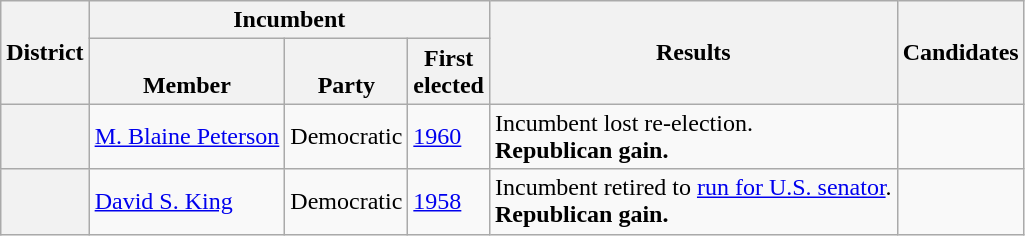<table class="wikitable sortable">
<tr>
<th rowspan=2>District</th>
<th colspan=3>Incumbent</th>
<th rowspan=2>Results</th>
<th rowspan=2 class="unsortable">Candidates</th>
</tr>
<tr valign=bottom>
<th>Member</th>
<th>Party</th>
<th>First<br>elected</th>
</tr>
<tr>
<th></th>
<td><a href='#'>M. Blaine Peterson</a></td>
<td>Democratic</td>
<td><a href='#'>1960</a></td>
<td>Incumbent lost re-election.<br><strong>Republican gain.</strong></td>
<td nowrap></td>
</tr>
<tr>
<th></th>
<td><a href='#'>David S. King</a></td>
<td>Democratic</td>
<td><a href='#'>1958</a></td>
<td>Incumbent retired to <a href='#'>run for U.S. senator</a>.<br><strong>Republican gain.</strong></td>
<td nowrap></td>
</tr>
</table>
